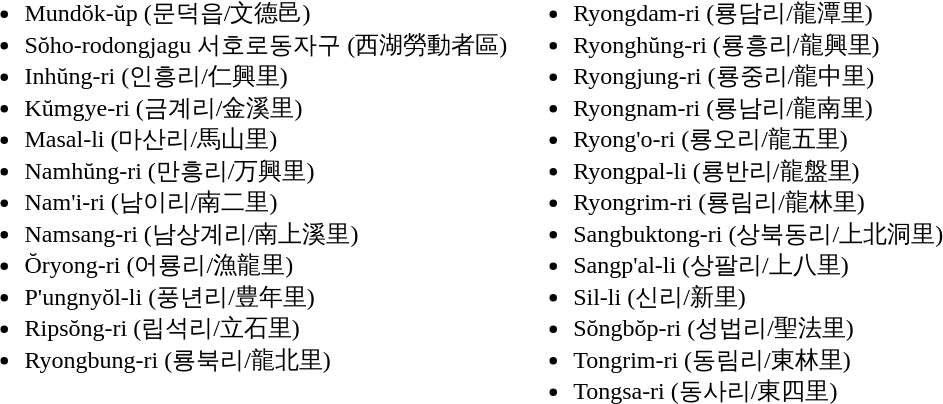<table>
<tr>
<td valign="top"><br><ul><li>Mundŏk-ŭp (문덕읍/文德邑)</li><li>Sŏho-rodongjagu 서호로동자구 (西湖勞動者區)</li><li>Inhŭng-ri (인흥리/仁興里)</li><li>Kŭmgye-ri (금계리/金溪里)</li><li>Masal-li (마산리/馬山里)</li><li>Namhŭng-ri (만흥리/万興里)</li><li>Nam'i-ri (남이리/南二里)</li><li>Namsang-ri (남상계리/南上溪里)</li><li>Ŏryong-ri (어룡리/漁龍里)</li><li>P'ungnyŏl-li (풍년리/豊年里)</li><li>Ripsŏng-ri (립석리/立石里)</li><li>Ryongbung-ri (룡북리/龍北里)</li></ul></td>
<td valign="top"><br><ul><li>Ryongdam-ri (룡담리/龍潭里)</li><li>Ryonghŭng-ri (룡흥리/龍興里)</li><li>Ryongjung-ri (룡중리/龍中里)</li><li>Ryongnam-ri (룡남리/龍南里)</li><li>Ryong'o-ri (룡오리/龍五里)</li><li>Ryongpal-li (룡반리/龍盤里)</li><li>Ryongrim-ri (룡림리/龍林里)</li><li>Sangbuktong-ri (상북동리/上北洞里)</li><li>Sangp'al-li (상팔리/上八里)</li><li>Sil-li (신리/新里)</li><li>Sŏngbŏp-ri (성법리/聖法里)</li><li>Tongrim-ri (동림리/東林里)</li><li>Tongsa-ri (동사리/東四里)</li></ul></td>
</tr>
</table>
